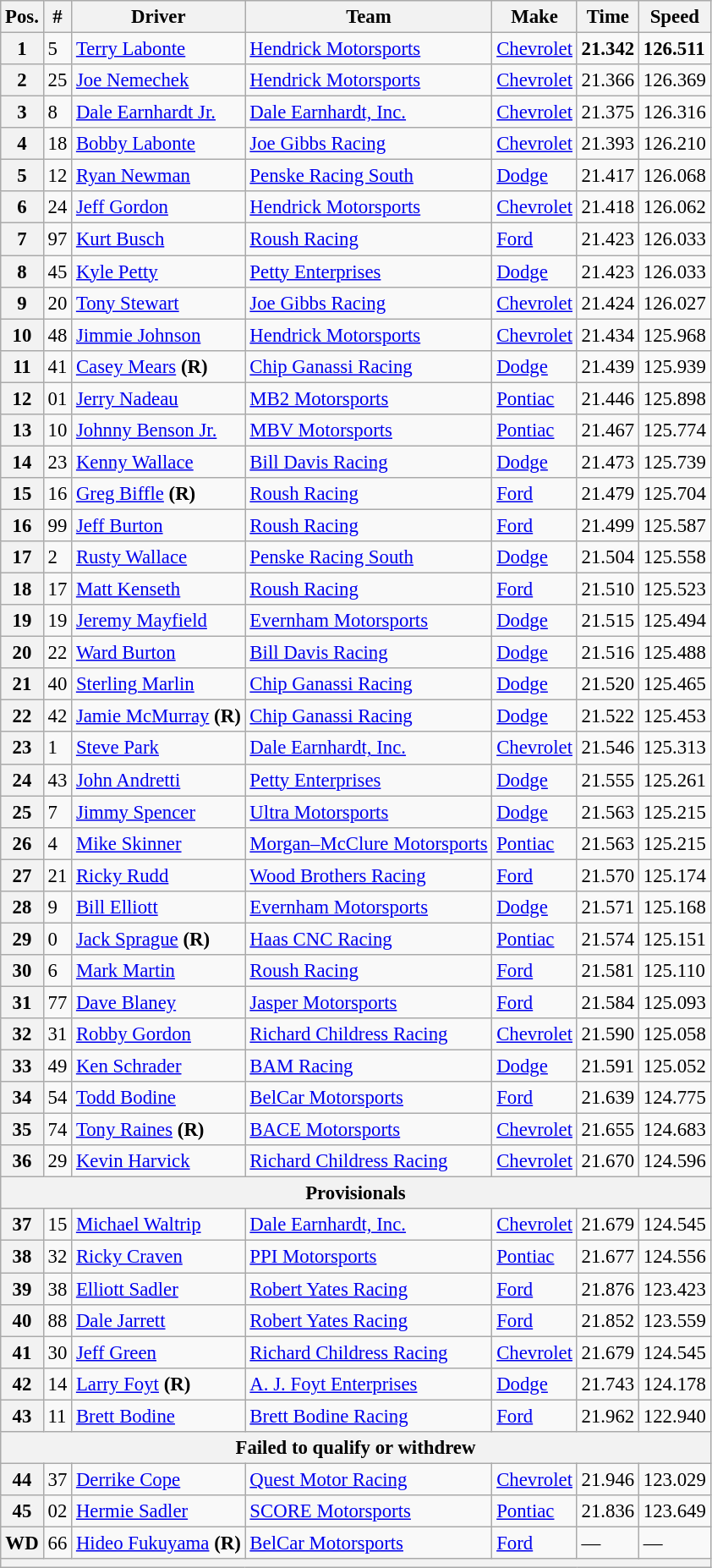<table class="wikitable" style="font-size:95%">
<tr>
<th>Pos.</th>
<th>#</th>
<th>Driver</th>
<th>Team</th>
<th>Make</th>
<th>Time</th>
<th>Speed</th>
</tr>
<tr>
<th>1</th>
<td>5</td>
<td><a href='#'>Terry Labonte</a></td>
<td><a href='#'>Hendrick Motorsports</a></td>
<td><a href='#'>Chevrolet</a></td>
<td><strong>21.342</strong></td>
<td><strong>126.511</strong></td>
</tr>
<tr>
<th>2</th>
<td>25</td>
<td><a href='#'>Joe Nemechek</a></td>
<td><a href='#'>Hendrick Motorsports</a></td>
<td><a href='#'>Chevrolet</a></td>
<td>21.366</td>
<td>126.369</td>
</tr>
<tr>
<th>3</th>
<td>8</td>
<td><a href='#'>Dale Earnhardt Jr.</a></td>
<td><a href='#'>Dale Earnhardt, Inc.</a></td>
<td><a href='#'>Chevrolet</a></td>
<td>21.375</td>
<td>126.316</td>
</tr>
<tr>
<th>4</th>
<td>18</td>
<td><a href='#'>Bobby Labonte</a></td>
<td><a href='#'>Joe Gibbs Racing</a></td>
<td><a href='#'>Chevrolet</a></td>
<td>21.393</td>
<td>126.210</td>
</tr>
<tr>
<th>5</th>
<td>12</td>
<td><a href='#'>Ryan Newman</a></td>
<td><a href='#'>Penske Racing South</a></td>
<td><a href='#'>Dodge</a></td>
<td>21.417</td>
<td>126.068</td>
</tr>
<tr>
<th>6</th>
<td>24</td>
<td><a href='#'>Jeff Gordon</a></td>
<td><a href='#'>Hendrick Motorsports</a></td>
<td><a href='#'>Chevrolet</a></td>
<td>21.418</td>
<td>126.062</td>
</tr>
<tr>
<th>7</th>
<td>97</td>
<td><a href='#'>Kurt Busch</a></td>
<td><a href='#'>Roush Racing</a></td>
<td><a href='#'>Ford</a></td>
<td>21.423</td>
<td>126.033</td>
</tr>
<tr>
<th>8</th>
<td>45</td>
<td><a href='#'>Kyle Petty</a></td>
<td><a href='#'>Petty Enterprises</a></td>
<td><a href='#'>Dodge</a></td>
<td>21.423</td>
<td>126.033</td>
</tr>
<tr>
<th>9</th>
<td>20</td>
<td><a href='#'>Tony Stewart</a></td>
<td><a href='#'>Joe Gibbs Racing</a></td>
<td><a href='#'>Chevrolet</a></td>
<td>21.424</td>
<td>126.027</td>
</tr>
<tr>
<th>10</th>
<td>48</td>
<td><a href='#'>Jimmie Johnson</a></td>
<td><a href='#'>Hendrick Motorsports</a></td>
<td><a href='#'>Chevrolet</a></td>
<td>21.434</td>
<td>125.968</td>
</tr>
<tr>
<th>11</th>
<td>41</td>
<td><a href='#'>Casey Mears</a> <strong>(R)</strong></td>
<td><a href='#'>Chip Ganassi Racing</a></td>
<td><a href='#'>Dodge</a></td>
<td>21.439</td>
<td>125.939</td>
</tr>
<tr>
<th>12</th>
<td>01</td>
<td><a href='#'>Jerry Nadeau</a></td>
<td><a href='#'>MB2 Motorsports</a></td>
<td><a href='#'>Pontiac</a></td>
<td>21.446</td>
<td>125.898</td>
</tr>
<tr>
<th>13</th>
<td>10</td>
<td><a href='#'>Johnny Benson Jr.</a></td>
<td><a href='#'>MBV Motorsports</a></td>
<td><a href='#'>Pontiac</a></td>
<td>21.467</td>
<td>125.774</td>
</tr>
<tr>
<th>14</th>
<td>23</td>
<td><a href='#'>Kenny Wallace</a></td>
<td><a href='#'>Bill Davis Racing</a></td>
<td><a href='#'>Dodge</a></td>
<td>21.473</td>
<td>125.739</td>
</tr>
<tr>
<th>15</th>
<td>16</td>
<td><a href='#'>Greg Biffle</a> <strong>(R)</strong></td>
<td><a href='#'>Roush Racing</a></td>
<td><a href='#'>Ford</a></td>
<td>21.479</td>
<td>125.704</td>
</tr>
<tr>
<th>16</th>
<td>99</td>
<td><a href='#'>Jeff Burton</a></td>
<td><a href='#'>Roush Racing</a></td>
<td><a href='#'>Ford</a></td>
<td>21.499</td>
<td>125.587</td>
</tr>
<tr>
<th>17</th>
<td>2</td>
<td><a href='#'>Rusty Wallace</a></td>
<td><a href='#'>Penske Racing South</a></td>
<td><a href='#'>Dodge</a></td>
<td>21.504</td>
<td>125.558</td>
</tr>
<tr>
<th>18</th>
<td>17</td>
<td><a href='#'>Matt Kenseth</a></td>
<td><a href='#'>Roush Racing</a></td>
<td><a href='#'>Ford</a></td>
<td>21.510</td>
<td>125.523</td>
</tr>
<tr>
<th>19</th>
<td>19</td>
<td><a href='#'>Jeremy Mayfield</a></td>
<td><a href='#'>Evernham Motorsports</a></td>
<td><a href='#'>Dodge</a></td>
<td>21.515</td>
<td>125.494</td>
</tr>
<tr>
<th>20</th>
<td>22</td>
<td><a href='#'>Ward Burton</a></td>
<td><a href='#'>Bill Davis Racing</a></td>
<td><a href='#'>Dodge</a></td>
<td>21.516</td>
<td>125.488</td>
</tr>
<tr>
<th>21</th>
<td>40</td>
<td><a href='#'>Sterling Marlin</a></td>
<td><a href='#'>Chip Ganassi Racing</a></td>
<td><a href='#'>Dodge</a></td>
<td>21.520</td>
<td>125.465</td>
</tr>
<tr>
<th>22</th>
<td>42</td>
<td><a href='#'>Jamie McMurray</a> <strong>(R)</strong></td>
<td><a href='#'>Chip Ganassi Racing</a></td>
<td><a href='#'>Dodge</a></td>
<td>21.522</td>
<td>125.453</td>
</tr>
<tr>
<th>23</th>
<td>1</td>
<td><a href='#'>Steve Park</a></td>
<td><a href='#'>Dale Earnhardt, Inc.</a></td>
<td><a href='#'>Chevrolet</a></td>
<td>21.546</td>
<td>125.313</td>
</tr>
<tr>
<th>24</th>
<td>43</td>
<td><a href='#'>John Andretti</a></td>
<td><a href='#'>Petty Enterprises</a></td>
<td><a href='#'>Dodge</a></td>
<td>21.555</td>
<td>125.261</td>
</tr>
<tr>
<th>25</th>
<td>7</td>
<td><a href='#'>Jimmy Spencer</a></td>
<td><a href='#'>Ultra Motorsports</a></td>
<td><a href='#'>Dodge</a></td>
<td>21.563</td>
<td>125.215</td>
</tr>
<tr>
<th>26</th>
<td>4</td>
<td><a href='#'>Mike Skinner</a></td>
<td><a href='#'>Morgan–McClure Motorsports</a></td>
<td><a href='#'>Pontiac</a></td>
<td>21.563</td>
<td>125.215</td>
</tr>
<tr>
<th>27</th>
<td>21</td>
<td><a href='#'>Ricky Rudd</a></td>
<td><a href='#'>Wood Brothers Racing</a></td>
<td><a href='#'>Ford</a></td>
<td>21.570</td>
<td>125.174</td>
</tr>
<tr>
<th>28</th>
<td>9</td>
<td><a href='#'>Bill Elliott</a></td>
<td><a href='#'>Evernham Motorsports</a></td>
<td><a href='#'>Dodge</a></td>
<td>21.571</td>
<td>125.168</td>
</tr>
<tr>
<th>29</th>
<td>0</td>
<td><a href='#'>Jack Sprague</a> <strong>(R)</strong></td>
<td><a href='#'>Haas CNC Racing</a></td>
<td><a href='#'>Pontiac</a></td>
<td>21.574</td>
<td>125.151</td>
</tr>
<tr>
<th>30</th>
<td>6</td>
<td><a href='#'>Mark Martin</a></td>
<td><a href='#'>Roush Racing</a></td>
<td><a href='#'>Ford</a></td>
<td>21.581</td>
<td>125.110</td>
</tr>
<tr>
<th>31</th>
<td>77</td>
<td><a href='#'>Dave Blaney</a></td>
<td><a href='#'>Jasper Motorsports</a></td>
<td><a href='#'>Ford</a></td>
<td>21.584</td>
<td>125.093</td>
</tr>
<tr>
<th>32</th>
<td>31</td>
<td><a href='#'>Robby Gordon</a></td>
<td><a href='#'>Richard Childress Racing</a></td>
<td><a href='#'>Chevrolet</a></td>
<td>21.590</td>
<td>125.058</td>
</tr>
<tr>
<th>33</th>
<td>49</td>
<td><a href='#'>Ken Schrader</a></td>
<td><a href='#'>BAM Racing</a></td>
<td><a href='#'>Dodge</a></td>
<td>21.591</td>
<td>125.052</td>
</tr>
<tr>
<th>34</th>
<td>54</td>
<td><a href='#'>Todd Bodine</a></td>
<td><a href='#'>BelCar Motorsports</a></td>
<td><a href='#'>Ford</a></td>
<td>21.639</td>
<td>124.775</td>
</tr>
<tr>
<th>35</th>
<td>74</td>
<td><a href='#'>Tony Raines</a> <strong>(R)</strong></td>
<td><a href='#'>BACE Motorsports</a></td>
<td><a href='#'>Chevrolet</a></td>
<td>21.655</td>
<td>124.683</td>
</tr>
<tr>
<th>36</th>
<td>29</td>
<td><a href='#'>Kevin Harvick</a></td>
<td><a href='#'>Richard Childress Racing</a></td>
<td><a href='#'>Chevrolet</a></td>
<td>21.670</td>
<td>124.596</td>
</tr>
<tr>
<th colspan="7">Provisionals</th>
</tr>
<tr>
<th>37</th>
<td>15</td>
<td><a href='#'>Michael Waltrip</a></td>
<td><a href='#'>Dale Earnhardt, Inc.</a></td>
<td><a href='#'>Chevrolet</a></td>
<td>21.679</td>
<td>124.545</td>
</tr>
<tr>
<th>38</th>
<td>32</td>
<td><a href='#'>Ricky Craven</a></td>
<td><a href='#'>PPI Motorsports</a></td>
<td><a href='#'>Pontiac</a></td>
<td>21.677</td>
<td>124.556</td>
</tr>
<tr>
<th>39</th>
<td>38</td>
<td><a href='#'>Elliott Sadler</a></td>
<td><a href='#'>Robert Yates Racing</a></td>
<td><a href='#'>Ford</a></td>
<td>21.876</td>
<td>123.423</td>
</tr>
<tr>
<th>40</th>
<td>88</td>
<td><a href='#'>Dale Jarrett</a></td>
<td><a href='#'>Robert Yates Racing</a></td>
<td><a href='#'>Ford</a></td>
<td>21.852</td>
<td>123.559</td>
</tr>
<tr>
<th>41</th>
<td>30</td>
<td><a href='#'>Jeff Green</a></td>
<td><a href='#'>Richard Childress Racing</a></td>
<td><a href='#'>Chevrolet</a></td>
<td>21.679</td>
<td>124.545</td>
</tr>
<tr>
<th>42</th>
<td>14</td>
<td><a href='#'>Larry Foyt</a> <strong>(R)</strong></td>
<td><a href='#'>A. J. Foyt Enterprises</a></td>
<td><a href='#'>Dodge</a></td>
<td>21.743</td>
<td>124.178</td>
</tr>
<tr>
<th>43</th>
<td>11</td>
<td><a href='#'>Brett Bodine</a></td>
<td><a href='#'>Brett Bodine Racing</a></td>
<td><a href='#'>Ford</a></td>
<td>21.962</td>
<td>122.940</td>
</tr>
<tr>
<th colspan="7">Failed to qualify or withdrew</th>
</tr>
<tr>
<th>44</th>
<td>37</td>
<td><a href='#'>Derrike Cope</a></td>
<td><a href='#'>Quest Motor Racing</a></td>
<td><a href='#'>Chevrolet</a></td>
<td>21.946</td>
<td>123.029</td>
</tr>
<tr>
<th>45</th>
<td>02</td>
<td><a href='#'>Hermie Sadler</a></td>
<td><a href='#'>SCORE Motorsports</a></td>
<td><a href='#'>Pontiac</a></td>
<td>21.836</td>
<td>123.649</td>
</tr>
<tr>
<th>WD</th>
<td>66</td>
<td><a href='#'>Hideo Fukuyama</a> <strong>(R)</strong></td>
<td><a href='#'>BelCar Motorsports</a></td>
<td><a href='#'>Ford</a></td>
<td>—</td>
<td>—</td>
</tr>
<tr>
<th colspan="7"></th>
</tr>
</table>
